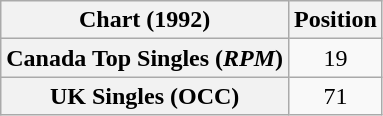<table class="wikitable plainrowheaders" style="text-align:center">
<tr>
<th>Chart (1992)</th>
<th>Position</th>
</tr>
<tr>
<th scope="row">Canada Top Singles (<em>RPM</em>)</th>
<td>19</td>
</tr>
<tr>
<th scope="row">UK Singles (OCC)</th>
<td>71</td>
</tr>
</table>
